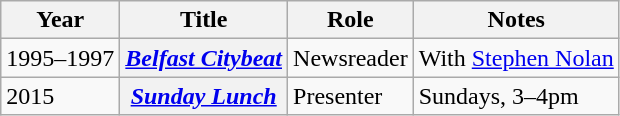<table class="wikitable plainrowheaders sortable">
<tr>
<th scope="col">Year</th>
<th scope="col">Title</th>
<th scope="col">Role</th>
<th scope="col" class="unsortable">Notes</th>
</tr>
<tr>
<td>1995–1997</td>
<th scope="row"><em><a href='#'>Belfast Citybeat</a></em></th>
<td>Newsreader</td>
<td>With <a href='#'>Stephen Nolan</a></td>
</tr>
<tr>
<td>2015</td>
<th scope="row"><em><a href='#'>Sunday Lunch</a></em></th>
<td>Presenter</td>
<td>Sundays, 3–4pm</td>
</tr>
</table>
